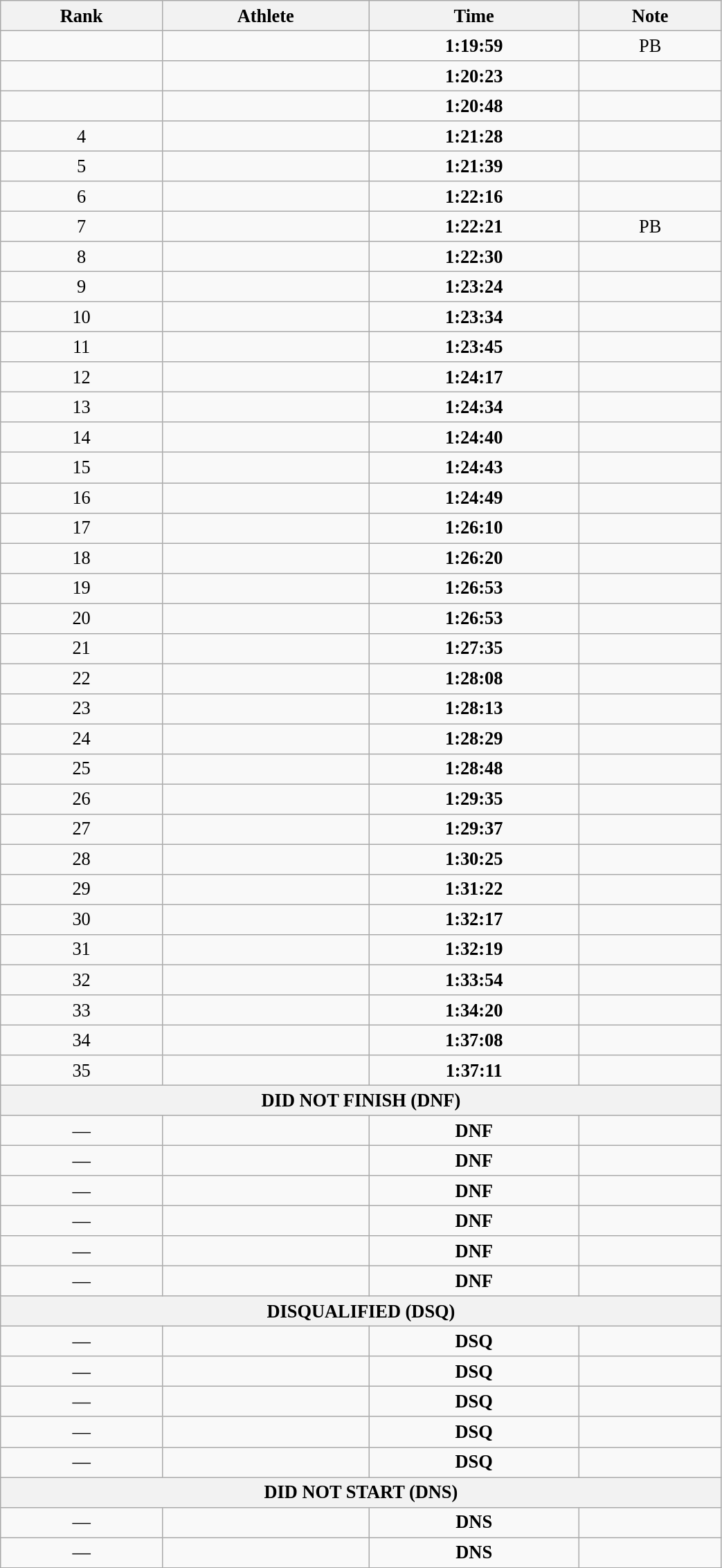<table class="wikitable" style=" text-align:center; font-size:110%;" width="55%">
<tr>
<th>Rank</th>
<th>Athlete</th>
<th>Time</th>
<th>Note</th>
</tr>
<tr>
<td></td>
<td align=left></td>
<td><strong>1:19:59</strong></td>
<td>PB</td>
</tr>
<tr>
<td></td>
<td align=left></td>
<td><strong>1:20:23</strong></td>
<td></td>
</tr>
<tr>
<td></td>
<td align=left></td>
<td><strong>1:20:48</strong></td>
<td></td>
</tr>
<tr>
<td>4</td>
<td align=left></td>
<td><strong>1:21:28</strong></td>
<td></td>
</tr>
<tr>
<td>5</td>
<td align=left></td>
<td><strong>1:21:39</strong></td>
<td></td>
</tr>
<tr>
<td>6</td>
<td align=left></td>
<td><strong>1:22:16</strong></td>
<td></td>
</tr>
<tr>
<td>7</td>
<td align=left></td>
<td><strong>1:22:21</strong></td>
<td>PB</td>
</tr>
<tr>
<td>8</td>
<td align=left></td>
<td><strong>1:22:30</strong></td>
<td></td>
</tr>
<tr>
<td>9</td>
<td align=left></td>
<td><strong>1:23:24</strong></td>
<td></td>
</tr>
<tr>
<td>10</td>
<td align=left></td>
<td><strong>1:23:34</strong></td>
<td></td>
</tr>
<tr>
<td>11</td>
<td align=left></td>
<td><strong>1:23:45</strong></td>
<td></td>
</tr>
<tr>
<td>12</td>
<td align=left></td>
<td><strong>1:24:17</strong></td>
<td></td>
</tr>
<tr>
<td>13</td>
<td align=left></td>
<td><strong>1:24:34</strong></td>
<td></td>
</tr>
<tr>
<td>14</td>
<td align=left></td>
<td><strong>1:24:40</strong></td>
<td></td>
</tr>
<tr>
<td>15</td>
<td align=left></td>
<td><strong>1:24:43</strong></td>
<td></td>
</tr>
<tr>
<td>16</td>
<td align=left></td>
<td><strong>1:24:49</strong></td>
<td></td>
</tr>
<tr>
<td>17</td>
<td align=left></td>
<td><strong>1:26:10</strong></td>
<td></td>
</tr>
<tr>
<td>18</td>
<td align=left></td>
<td><strong>1:26:20</strong></td>
<td></td>
</tr>
<tr>
<td>19</td>
<td align=left></td>
<td><strong>1:26:53</strong></td>
<td></td>
</tr>
<tr>
<td>20</td>
<td align=left></td>
<td><strong>1:26:53</strong></td>
<td></td>
</tr>
<tr>
<td>21</td>
<td align=left></td>
<td><strong>1:27:35</strong></td>
<td></td>
</tr>
<tr>
<td>22</td>
<td align=left></td>
<td><strong>1:28:08</strong></td>
<td></td>
</tr>
<tr>
<td>23</td>
<td align=left></td>
<td><strong>1:28:13</strong></td>
<td></td>
</tr>
<tr>
<td>24</td>
<td align=left></td>
<td><strong>1:28:29</strong></td>
<td></td>
</tr>
<tr>
<td>25</td>
<td align=left></td>
<td><strong>1:28:48</strong></td>
<td></td>
</tr>
<tr>
<td>26</td>
<td align=left></td>
<td><strong>1:29:35</strong></td>
<td></td>
</tr>
<tr>
<td>27</td>
<td align=left></td>
<td><strong>1:29:37</strong></td>
<td></td>
</tr>
<tr>
<td>28</td>
<td align=left></td>
<td><strong>1:30:25</strong></td>
<td></td>
</tr>
<tr>
<td>29</td>
<td align=left></td>
<td><strong>1:31:22</strong></td>
<td></td>
</tr>
<tr>
<td>30</td>
<td align=left></td>
<td><strong>1:32:17</strong></td>
<td></td>
</tr>
<tr>
<td>31</td>
<td align=left></td>
<td><strong>1:32:19</strong></td>
<td></td>
</tr>
<tr>
<td>32</td>
<td align=left></td>
<td><strong>1:33:54</strong></td>
<td></td>
</tr>
<tr>
<td>33</td>
<td align=left></td>
<td><strong>1:34:20</strong></td>
<td></td>
</tr>
<tr>
<td>34</td>
<td align=left></td>
<td><strong>1:37:08</strong></td>
<td></td>
</tr>
<tr>
<td>35</td>
<td align=left></td>
<td><strong>1:37:11</strong></td>
<td></td>
</tr>
<tr>
<th colspan="4">DID NOT FINISH (DNF)</th>
</tr>
<tr>
<td>—</td>
<td align=left></td>
<td><strong>DNF</strong></td>
<td></td>
</tr>
<tr>
<td>—</td>
<td align=left></td>
<td><strong>DNF</strong></td>
<td></td>
</tr>
<tr>
<td>—</td>
<td align=left></td>
<td><strong>DNF</strong></td>
<td></td>
</tr>
<tr>
<td>—</td>
<td align=left></td>
<td><strong>DNF</strong></td>
<td></td>
</tr>
<tr>
<td>—</td>
<td align=left></td>
<td><strong>DNF</strong></td>
<td></td>
</tr>
<tr>
<td>—</td>
<td align=left></td>
<td><strong>DNF</strong></td>
<td></td>
</tr>
<tr>
<th colspan="4">DISQUALIFIED (DSQ)</th>
</tr>
<tr>
<td>—</td>
<td align=left></td>
<td><strong>DSQ</strong></td>
<td></td>
</tr>
<tr>
<td>—</td>
<td align=left></td>
<td><strong>DSQ</strong></td>
<td></td>
</tr>
<tr>
<td>—</td>
<td align=left></td>
<td><strong>DSQ</strong></td>
<td></td>
</tr>
<tr>
<td>—</td>
<td align=left></td>
<td><strong>DSQ</strong></td>
<td></td>
</tr>
<tr>
<td>—</td>
<td align=left></td>
<td><strong>DSQ</strong></td>
<td></td>
</tr>
<tr>
<th colspan="4">DID NOT START (DNS)</th>
</tr>
<tr>
<td>—</td>
<td align=left></td>
<td><strong>DNS</strong></td>
<td></td>
</tr>
<tr>
<td>—</td>
<td align=left></td>
<td><strong>DNS</strong></td>
<td></td>
</tr>
</table>
